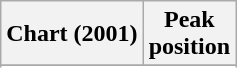<table class="wikitable sortable plainrowheaders" style="text-align:center">
<tr>
<th scope="col">Chart (2001)</th>
<th scope="col">Peak<br>position</th>
</tr>
<tr>
</tr>
<tr>
</tr>
<tr>
</tr>
<tr>
</tr>
<tr>
</tr>
<tr>
</tr>
<tr>
</tr>
<tr>
</tr>
<tr>
</tr>
</table>
